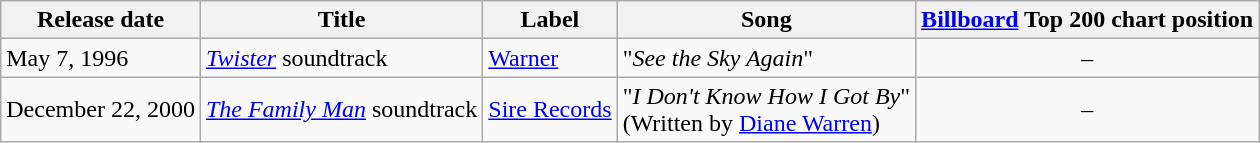<table class="wikitable">
<tr>
<th>Release date</th>
<th>Title</th>
<th>Label</th>
<th>Song</th>
<th><a href='#'>Billboard</a> Top 200 chart position</th>
</tr>
<tr>
<td>May 7, 1996</td>
<td><em><a href='#'>Twister</a></em> soundtrack</td>
<td><a href='#'>Warner</a></td>
<td>"<em>See the Sky Again</em>"<br></td>
<td align="center">–</td>
</tr>
<tr>
<td>December 22, 2000</td>
<td><em><a href='#'>The Family Man</a></em> soundtrack</td>
<td><a href='#'>Sire Records</a></td>
<td>"<em>I Don't Know How I Got By</em>"<br>(Written by <a href='#'>Diane Warren</a>)</td>
<td align="center">–</td>
</tr>
</table>
